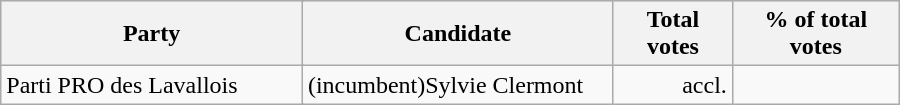<table style="width:600px;" class="wikitable">
<tr style="background-color:#E9E9E9">
<th colspan="2" style="width: 200px">Party</th>
<th colspan="1" style="width: 200px">Candidate</th>
<th align="right">Total votes</th>
<th align="right">% of total votes</th>
</tr>
<tr>
<td colspan="2" align="left">Parti PRO des Lavallois</td>
<td align="left">(incumbent)Sylvie Clermont</td>
<td align="right">accl.</td>
<td align="right"></td>
</tr>
</table>
